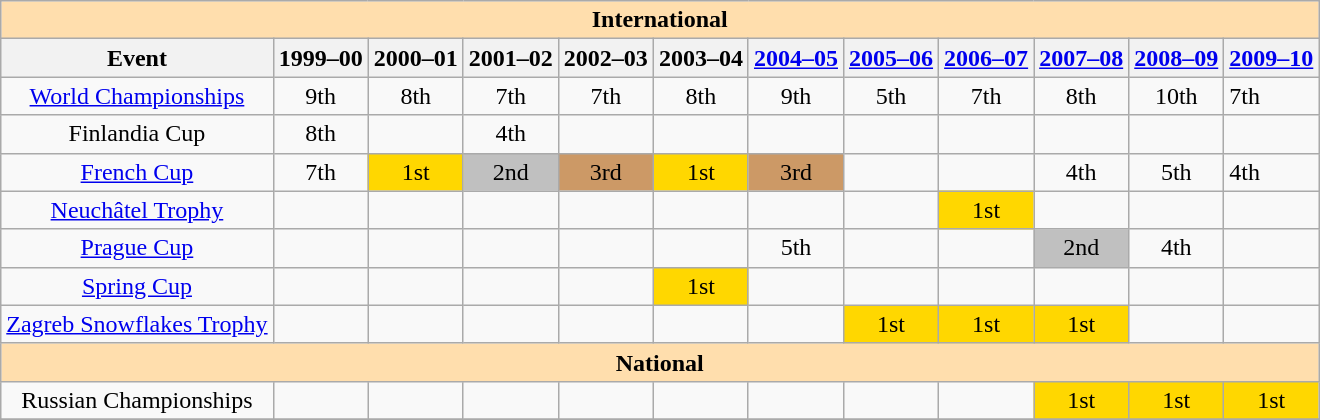<table class="wikitable">
<tr>
<th colspan="12" style="background-color: #ffdead; " align="center"><strong>International</strong></th>
</tr>
<tr>
<th>Event</th>
<th>1999–00</th>
<th>2000–01</th>
<th>2001–02</th>
<th>2002–03</th>
<th>2003–04</th>
<th><a href='#'>2004–05</a></th>
<th><a href='#'>2005–06</a></th>
<th><a href='#'>2006–07</a></th>
<th><a href='#'>2007–08</a></th>
<th><a href='#'>2008–09</a></th>
<th><a href='#'>2009–10</a></th>
</tr>
<tr>
<td align="center"><a href='#'>World Championships</a></td>
<td align="center" 1999-00>9th</td>
<td align="center" 2000-01>8th</td>
<td align="center" 2001-02>7th</td>
<td align="center" 2002-03>7th</td>
<td align="center" 2003-04>8th</td>
<td align="center" 2004-05>9th</td>
<td align="center" 2005-06>5th</td>
<td align="center" 2006-07>7th</td>
<td align="center" 2007-08>8th</td>
<td align="center" 2008-09>10th</td>
<td>7th</td>
</tr>
<tr>
<td align="center">Finlandia Cup</td>
<td align="center" 1999-00>8th</td>
<td align="center" 2000-01></td>
<td align="center" 2001-02>4th</td>
<td align="center" 2002-03></td>
<td align="center" 2003-04></td>
<td align="center" 2004-05></td>
<td align="center" 2005-06></td>
<td align="center" 2006-07></td>
<td align="center" 2007-08></td>
<td align="center" 2008-09></td>
<td></td>
</tr>
<tr>
<td align="center"><a href='#'>French Cup</a></td>
<td align="center" 1999-00>7th</td>
<td align="center" bgcolor="gold" 2000-01>1st</td>
<td align="center" bgcolor="silver" 2001-02>2nd</td>
<td align="center" bgcolor="cc9966" 2002-03>3rd</td>
<td align="center" bgcolor="gold" 2003-04>1st</td>
<td align="center" bgcolor="cc9966" 2004-05>3rd</td>
<td align="center" 2005-06></td>
<td align="center" 2006-07></td>
<td align="center" 2007-08>4th</td>
<td align="center" 2008-09>5th</td>
<td>4th</td>
</tr>
<tr>
<td align="center"><a href='#'>Neuchâtel Trophy</a></td>
<td align="center" 1999-00></td>
<td align="center" 2000-01></td>
<td align="center" 2001-02></td>
<td align="center" 2002-03></td>
<td align="center" 2003-04></td>
<td align="center" 2004-05></td>
<td align="center" 2005-06></td>
<td align="center" bgcolor="gold" 2006-07>1st</td>
<td align="center" 2007-08></td>
<td align="center" 2008-09></td>
<td></td>
</tr>
<tr>
<td align="center"><a href='#'>Prague Cup</a></td>
<td align="center" 1999-00></td>
<td align="center" 2000-01></td>
<td align="center" 2001-02></td>
<td align="center" 2002-03></td>
<td align="center" 2003-04></td>
<td align="center" 2004-05>5th</td>
<td align="center" 2005-06></td>
<td align="center" 2006-07></td>
<td align="center" bgcolor="silver" 2007-08>2nd</td>
<td align="center" 2008-09>4th</td>
<td></td>
</tr>
<tr>
<td align="center"><a href='#'>Spring Cup</a></td>
<td align="center" 1999-00></td>
<td align="center" 2000-01></td>
<td align="center" 2001-02></td>
<td align="center" 2002-03></td>
<td align="center" bgcolor="gold" 2003-04>1st</td>
<td align="center" 2004-05></td>
<td align="center" 2005-06></td>
<td align="center" 2006-07></td>
<td align="center" 2007-08></td>
<td align="center" 2008-09></td>
<td></td>
</tr>
<tr>
<td align="center"><a href='#'>Zagreb Snowflakes Trophy</a></td>
<td align="center" 1999-00></td>
<td align="center" 2000-01></td>
<td align="center" 2001-02></td>
<td align="center" 2002-03></td>
<td align="center" 2003-04></td>
<td align="center" 2004-05></td>
<td align="center" bgcolor="gold" 2005-06>1st</td>
<td align="center" bgcolor="gold" 2006-07>1st</td>
<td align="center" bgcolor="gold" 2007-08>1st</td>
<td align="center" 2008-09></td>
<td></td>
</tr>
<tr>
<th colspan="12" style="background-color: #ffdead; " align="center"><strong>National</strong></th>
</tr>
<tr>
<td align="center">Russian Championships</td>
<td></td>
<td></td>
<td></td>
<td></td>
<td></td>
<td></td>
<td></td>
<td></td>
<td align="center" bgcolor="gold">1st</td>
<td align="center" bgcolor="gold">1st</td>
<td align="center" bgcolor="gold">1st</td>
</tr>
<tr>
</tr>
</table>
